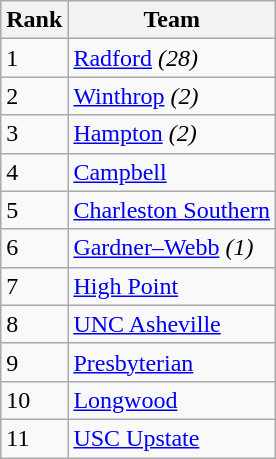<table class="wikitable">
<tr>
<th>Rank</th>
<th>Team</th>
</tr>
<tr>
<td>1</td>
<td><a href='#'>Radford</a> <em>(28)</em></td>
</tr>
<tr>
<td>2</td>
<td><a href='#'>Winthrop</a>  <em>(2)</em></td>
</tr>
<tr>
<td>3</td>
<td><a href='#'>Hampton</a>  <em>(2)</em></td>
</tr>
<tr>
<td>4</td>
<td><a href='#'>Campbell</a></td>
</tr>
<tr>
<td>5</td>
<td><a href='#'>Charleston Southern</a></td>
</tr>
<tr>
<td>6</td>
<td><a href='#'>Gardner–Webb</a> <em>(1)</em></td>
</tr>
<tr>
<td>7</td>
<td><a href='#'>High Point</a></td>
</tr>
<tr>
<td>8</td>
<td><a href='#'>UNC Asheville</a></td>
</tr>
<tr>
<td>9</td>
<td><a href='#'>Presbyterian</a></td>
</tr>
<tr>
<td>10</td>
<td><a href='#'>Longwood</a></td>
</tr>
<tr>
<td>11</td>
<td><a href='#'>USC Upstate</a></td>
</tr>
</table>
